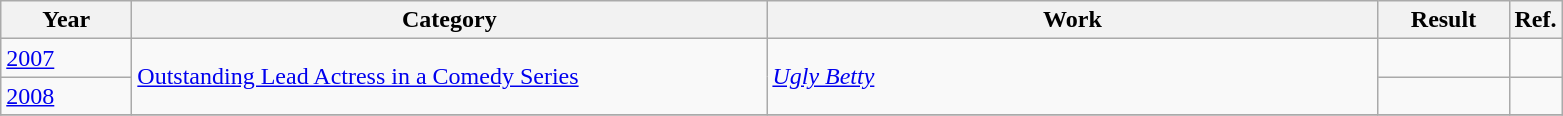<table class=wikitable>
<tr>
<th scope="col" style="width:5em;">Year</th>
<th scope="col" style="width:26em;">Category</th>
<th scope="col" style="width:25em;">Work</th>
<th scope="col" style="width:5em;">Result</th>
<th>Ref.</th>
</tr>
<tr>
<td><a href='#'>2007</a></td>
<td rowspan="2"><a href='#'>Outstanding Lead Actress in a Comedy Series</a></td>
<td rowspan="2"><em><a href='#'>Ugly Betty</a></em></td>
<td></td>
<td></td>
</tr>
<tr>
<td><a href='#'>2008</a></td>
<td></td>
<td></td>
</tr>
<tr>
</tr>
</table>
